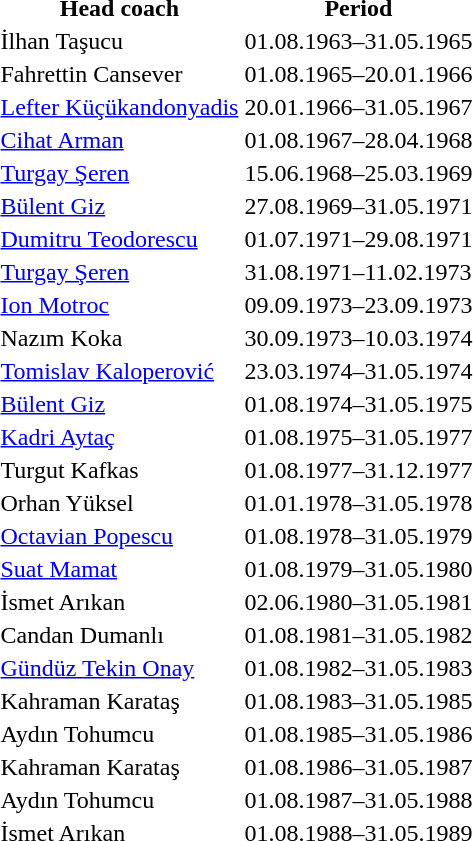<table style="padding:4px;">
<tr>
<th colspan="2"></th>
</tr>
<tr>
<th>Head coach</th>
<th>Period</th>
</tr>
<tr>
<td> İlhan Taşucu</td>
<td>01.08.1963–31.05.1965</td>
</tr>
<tr>
<td> Fahrettin Cansever</td>
<td>01.08.1965–20.01.1966</td>
</tr>
<tr>
<td> <a href='#'>Lefter Küçükandonyadis</a></td>
<td>20.01.1966–31.05.1967</td>
</tr>
<tr>
<td> <a href='#'>Cihat Arman</a></td>
<td>01.08.1967–28.04.1968</td>
</tr>
<tr>
<td> <a href='#'>Turgay Şeren</a></td>
<td>15.06.1968–25.03.1969</td>
</tr>
<tr>
<td> <a href='#'>Bülent Giz</a></td>
<td>27.08.1969–31.05.1971</td>
</tr>
<tr>
<td> <a href='#'>Dumitru Teodorescu</a></td>
<td>01.07.1971–29.08.1971</td>
</tr>
<tr>
<td> <a href='#'>Turgay Şeren</a></td>
<td>31.08.1971–11.02.1973</td>
</tr>
<tr>
<td> <a href='#'>Ion Motroc</a></td>
<td>09.09.1973–23.09.1973</td>
</tr>
<tr>
<td> Nazım Koka</td>
<td>30.09.1973–10.03.1974</td>
</tr>
<tr>
<td> <a href='#'>Tomislav Kaloperović</a></td>
<td>23.03.1974–31.05.1974</td>
</tr>
<tr>
<td> <a href='#'>Bülent Giz</a></td>
<td>01.08.1974–31.05.1975</td>
</tr>
<tr>
<td> <a href='#'>Kadri Aytaç</a></td>
<td>01.08.1975–31.05.1977</td>
</tr>
<tr>
<td> Turgut Kafkas</td>
<td>01.08.1977–31.12.1977</td>
</tr>
<tr>
<td> Orhan Yüksel</td>
<td>01.01.1978–31.05.1978</td>
</tr>
<tr>
<td> <a href='#'>Octavian Popescu</a></td>
<td>01.08.1978–31.05.1979</td>
</tr>
<tr>
<td> <a href='#'>Suat Mamat</a></td>
<td>01.08.1979–31.05.1980</td>
</tr>
<tr>
<td> İsmet Arıkan</td>
<td>02.06.1980–31.05.1981</td>
</tr>
<tr>
<td> Candan Dumanlı</td>
<td>01.08.1981–31.05.1982</td>
</tr>
<tr>
<td> <a href='#'>Gündüz Tekin Onay</a></td>
<td>01.08.1982–31.05.1983</td>
</tr>
<tr>
<td> Kahraman Karataş</td>
<td>01.08.1983–31.05.1985</td>
</tr>
<tr>
<td> Aydın Tohumcu</td>
<td>01.08.1985–31.05.1986</td>
</tr>
<tr>
<td> Kahraman Karataş</td>
<td>01.08.1986–31.05.1987</td>
</tr>
<tr>
<td> Aydın Tohumcu</td>
<td>01.08.1987–31.05.1988</td>
</tr>
<tr>
<td> İsmet Arıkan</td>
<td>01.08.1988–31.05.1989</td>
</tr>
</table>
